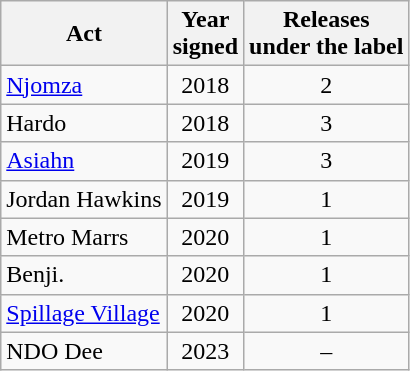<table class="wikitable">
<tr>
<th>Act</th>
<th>Year <br>signed</th>
<th>Releases <br>under the label</th>
</tr>
<tr>
<td><a href='#'>Njomza</a></td>
<td style="text-align:center;">2018</td>
<td style="text-align:center;">2</td>
</tr>
<tr>
<td>Hardo</td>
<td style="text-align:center;">2018</td>
<td style="text-align:center;">3</td>
</tr>
<tr>
<td><a href='#'>Asiahn</a></td>
<td style="text-align:center;">2019</td>
<td style="text-align:center;">3</td>
</tr>
<tr>
<td>Jordan Hawkins</td>
<td style="text-align:center;">2019</td>
<td style="text-align:center;">1</td>
</tr>
<tr>
<td>Metro Marrs</td>
<td style="text-align:center;">2020</td>
<td style="text-align:center;">1</td>
</tr>
<tr>
<td>Benji.</td>
<td style="text-align:center;">2020</td>
<td style="text-align:center;">1</td>
</tr>
<tr>
<td><a href='#'>Spillage Village</a></td>
<td style="text-align:center;">2020</td>
<td style="text-align:center;">1</td>
</tr>
<tr>
<td>NDO Dee</td>
<td style="text-align:center;">2023</td>
<td style="text-align:center;">–</td>
</tr>
</table>
